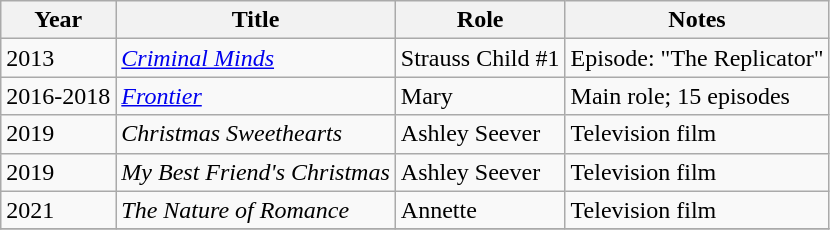<table class="wikitable sortable">
<tr>
<th>Year</th>
<th>Title</th>
<th>Role</th>
<th>Notes</th>
</tr>
<tr>
<td>2013</td>
<td><em><a href='#'>Criminal Minds</a></em></td>
<td>Strauss Child #1</td>
<td>Episode: "The Replicator"</td>
</tr>
<tr>
<td>2016-2018</td>
<td><em><a href='#'>Frontier</a></em></td>
<td>Mary</td>
<td>Main role; 15 episodes</td>
</tr>
<tr>
<td>2019</td>
<td><em>Christmas Sweethearts</em></td>
<td>Ashley Seever</td>
<td>Television film</td>
</tr>
<tr>
<td>2019</td>
<td><em>My Best Friend's Christmas</em></td>
<td>Ashley Seever</td>
<td>Television film</td>
</tr>
<tr>
<td>2021</td>
<td><em>The Nature of Romance</em></td>
<td>Annette</td>
<td>Television film</td>
</tr>
<tr>
</tr>
</table>
